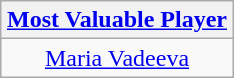<table class=wikitable style="text-align:center; margin:auto">
<tr>
<th><a href='#'>Most Valuable Player</a></th>
</tr>
<tr>
<td> <a href='#'>Maria Vadeeva</a></td>
</tr>
</table>
